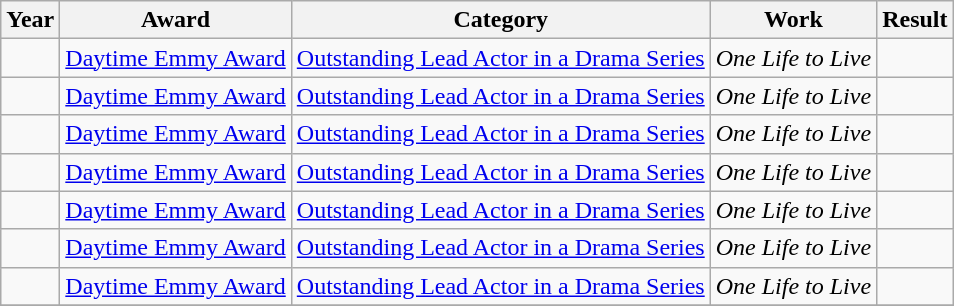<table class="wikitable sortable plainrowheaders">
<tr>
<th scope="col">Year</th>
<th scope="col">Award</th>
<th scope="col">Category</th>
<th scope="col">Work</th>
<th scope="col">Result</th>
</tr>
<tr>
<td></td>
<td><a href='#'>Daytime Emmy Award</a></td>
<td><a href='#'>Outstanding Lead Actor in a Drama Series</a></td>
<td><em>One Life to Live</em></td>
<td></td>
</tr>
<tr>
<td></td>
<td><a href='#'>Daytime Emmy Award</a></td>
<td><a href='#'>Outstanding Lead Actor in a Drama Series</a></td>
<td><em>One Life to Live</em></td>
<td></td>
</tr>
<tr>
<td></td>
<td><a href='#'>Daytime Emmy Award</a></td>
<td><a href='#'>Outstanding Lead Actor in a Drama Series</a></td>
<td><em>One Life to Live</em></td>
<td></td>
</tr>
<tr>
<td></td>
<td><a href='#'>Daytime Emmy Award</a></td>
<td><a href='#'>Outstanding Lead Actor in a Drama Series</a></td>
<td><em>One Life to Live</em></td>
<td></td>
</tr>
<tr>
<td></td>
<td><a href='#'>Daytime Emmy Award</a></td>
<td><a href='#'>Outstanding Lead Actor in a Drama Series</a></td>
<td><em>One Life to Live</em></td>
<td></td>
</tr>
<tr>
<td></td>
<td><a href='#'>Daytime Emmy Award</a></td>
<td><a href='#'>Outstanding Lead Actor in a Drama Series</a></td>
<td><em>One Life to Live</em></td>
<td></td>
</tr>
<tr>
<td></td>
<td><a href='#'>Daytime Emmy Award</a></td>
<td><a href='#'>Outstanding Lead Actor in a Drama Series</a></td>
<td><em>One Life to Live</em></td>
<td></td>
</tr>
<tr>
</tr>
</table>
